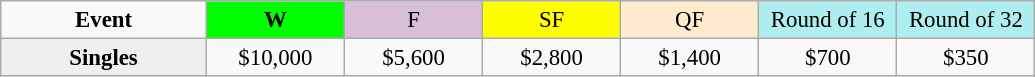<table class=wikitable style=font-size:95%;text-align:center>
<tr>
<td style="width:130px"><strong>Event</strong></td>
<td style="width:85px; background:lime"><strong>W</strong></td>
<td style="width:85px; background:thistle">F</td>
<td style="width:85px; background:#ffff00">SF</td>
<td style="width:85px; background:#ffebcd">QF</td>
<td style="width:85px; background:#afeeee">Round of 16</td>
<td style="width:85px; background:#afeeee">Round of 32</td>
</tr>
<tr>
<th style=background:#efefef>Singles </th>
<td>$10,000</td>
<td>$5,600</td>
<td>$2,800</td>
<td>$1,400</td>
<td>$700</td>
<td>$350</td>
</tr>
</table>
